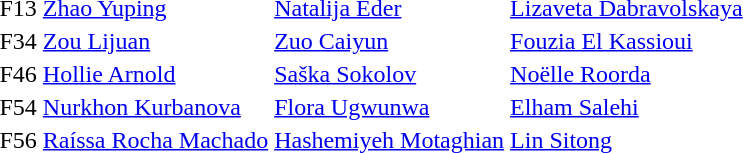<table>
<tr>
<td>F13</td>
<td><a href='#'>Zhao Yuping</a><br></td>
<td><a href='#'>Natalija Eder</a><br></td>
<td><a href='#'>Lizaveta Dabravolskaya</a><br></td>
</tr>
<tr>
<td>F34</td>
<td><a href='#'>Zou Lijuan</a><br></td>
<td><a href='#'>Zuo Caiyun</a><br></td>
<td><a href='#'>Fouzia El Kassioui</a><br></td>
</tr>
<tr>
<td>F46</td>
<td><a href='#'>Hollie Arnold</a><br></td>
<td><a href='#'>Saška Sokolov</a><br></td>
<td><a href='#'>Noëlle Roorda</a><br></td>
</tr>
<tr>
<td>F54</td>
<td><a href='#'>Nurkhon Kurbanova</a><br></td>
<td><a href='#'>Flora Ugwunwa</a><br></td>
<td><a href='#'>Elham Salehi</a><br></td>
</tr>
<tr>
<td>F56</td>
<td><a href='#'>Raíssa Rocha Machado</a><br></td>
<td><a href='#'>Hashemiyeh Motaghian</a><br></td>
<td><a href='#'>Lin Sitong</a><br></td>
</tr>
</table>
